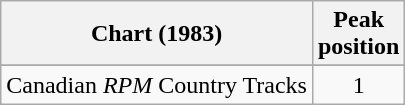<table class="wikitable sortable">
<tr>
<th align="left">Chart (1983)</th>
<th align="center">Peak<br>position</th>
</tr>
<tr>
</tr>
<tr>
<td align="left">Canadian <em>RPM</em> Country Tracks</td>
<td align="center">1</td>
</tr>
</table>
